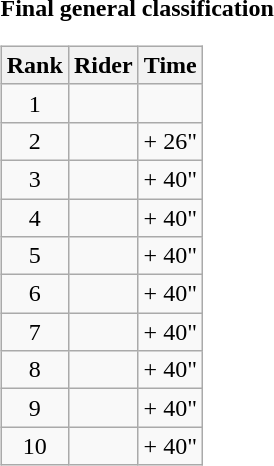<table>
<tr>
<td><strong>Final general classification</strong><br><table class="wikitable">
<tr>
<th scope="col">Rank</th>
<th scope="col">Rider</th>
<th scope="col">Time</th>
</tr>
<tr>
<td style="text-align:center;">1</td>
<td></td>
<td style="text-align:right;"></td>
</tr>
<tr>
<td style="text-align:center;">2</td>
<td></td>
<td style="text-align:right;">+ 26"</td>
</tr>
<tr>
<td style="text-align:center;">3</td>
<td></td>
<td style="text-align:right;">+ 40"</td>
</tr>
<tr>
<td style="text-align:center;">4</td>
<td></td>
<td style="text-align:right;">+ 40"</td>
</tr>
<tr>
<td style="text-align:center;">5</td>
<td></td>
<td style="text-align:right;">+ 40"</td>
</tr>
<tr>
<td style="text-align:center;">6</td>
<td></td>
<td style="text-align:right;">+ 40"</td>
</tr>
<tr>
<td style="text-align:center;">7</td>
<td></td>
<td style="text-align:right;">+ 40"</td>
</tr>
<tr>
<td style="text-align:center;">8</td>
<td></td>
<td style="text-align:right;">+ 40"</td>
</tr>
<tr>
<td style="text-align:center;">9</td>
<td></td>
<td style="text-align:right;">+ 40"</td>
</tr>
<tr>
<td style="text-align:center;">10</td>
<td></td>
<td style="text-align:right;">+ 40"</td>
</tr>
</table>
</td>
</tr>
</table>
